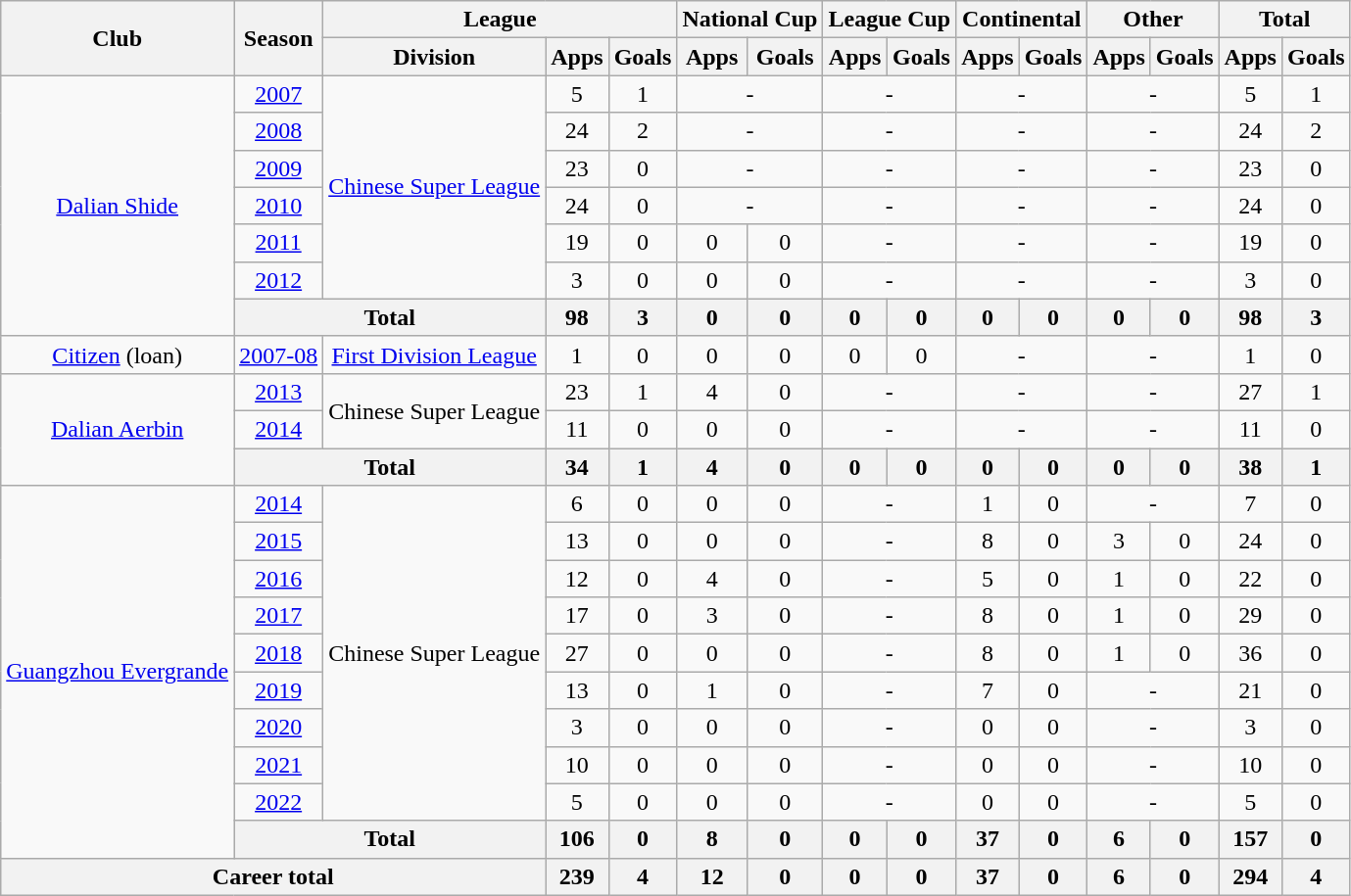<table class="wikitable" style="text-align: center">
<tr>
<th rowspan="2">Club</th>
<th rowspan="2">Season</th>
<th colspan="3">League</th>
<th colspan="2">National Cup</th>
<th colspan="2">League Cup</th>
<th colspan="2">Continental</th>
<th colspan="2">Other</th>
<th colspan="2">Total</th>
</tr>
<tr>
<th>Division</th>
<th>Apps</th>
<th>Goals</th>
<th>Apps</th>
<th>Goals</th>
<th>Apps</th>
<th>Goals</th>
<th>Apps</th>
<th>Goals</th>
<th>Apps</th>
<th>Goals</th>
<th>Apps</th>
<th>Goals</th>
</tr>
<tr>
<td rowspan=7><a href='#'>Dalian Shide</a></td>
<td><a href='#'>2007</a></td>
<td rowspan=6><a href='#'>Chinese Super League</a></td>
<td>5</td>
<td>1</td>
<td colspan="2">-</td>
<td colspan="2">-</td>
<td colspan="2">-</td>
<td colspan="2">-</td>
<td>5</td>
<td>1</td>
</tr>
<tr>
<td><a href='#'>2008</a></td>
<td>24</td>
<td>2</td>
<td colspan="2">-</td>
<td colspan="2">-</td>
<td colspan="2">-</td>
<td colspan="2">-</td>
<td>24</td>
<td>2</td>
</tr>
<tr>
<td><a href='#'>2009</a></td>
<td>23</td>
<td>0</td>
<td colspan="2">-</td>
<td colspan="2">-</td>
<td colspan="2">-</td>
<td colspan="2">-</td>
<td>23</td>
<td>0</td>
</tr>
<tr>
<td><a href='#'>2010</a></td>
<td>24</td>
<td>0</td>
<td colspan="2">-</td>
<td colspan="2">-</td>
<td colspan="2">-</td>
<td colspan="2">-</td>
<td>24</td>
<td>0</td>
</tr>
<tr>
<td><a href='#'>2011</a></td>
<td>19</td>
<td>0</td>
<td>0</td>
<td>0</td>
<td colspan="2">-</td>
<td colspan="2">-</td>
<td colspan="2">-</td>
<td>19</td>
<td>0</td>
</tr>
<tr>
<td><a href='#'>2012</a></td>
<td>3</td>
<td>0</td>
<td>0</td>
<td>0</td>
<td colspan="2">-</td>
<td colspan="2">-</td>
<td colspan="2">-</td>
<td>3</td>
<td>0</td>
</tr>
<tr>
<th colspan="2"><strong>Total</strong></th>
<th>98</th>
<th>3</th>
<th>0</th>
<th>0</th>
<th>0</th>
<th>0</th>
<th>0</th>
<th>0</th>
<th>0</th>
<th>0</th>
<th>98</th>
<th>3</th>
</tr>
<tr>
<td><a href='#'>Citizen</a> (loan)</td>
<td><a href='#'>2007-08</a></td>
<td><a href='#'>First Division League</a></td>
<td>1</td>
<td>0</td>
<td>0</td>
<td>0</td>
<td>0</td>
<td>0</td>
<td colspan="2">-</td>
<td colspan="2">-</td>
<td>1</td>
<td>0</td>
</tr>
<tr>
<td rowspan="3"><a href='#'>Dalian Aerbin</a></td>
<td><a href='#'>2013</a></td>
<td rowspan="2">Chinese Super League</td>
<td>23</td>
<td>1</td>
<td>4</td>
<td>0</td>
<td colspan="2">-</td>
<td colspan="2">-</td>
<td colspan="2">-</td>
<td>27</td>
<td>1</td>
</tr>
<tr>
<td><a href='#'>2014</a></td>
<td>11</td>
<td>0</td>
<td>0</td>
<td>0</td>
<td colspan="2">-</td>
<td colspan="2">-</td>
<td colspan="2">-</td>
<td>11</td>
<td>0</td>
</tr>
<tr>
<th colspan="2"><strong>Total</strong></th>
<th>34</th>
<th>1</th>
<th>4</th>
<th>0</th>
<th>0</th>
<th>0</th>
<th>0</th>
<th>0</th>
<th>0</th>
<th>0</th>
<th>38</th>
<th>1</th>
</tr>
<tr>
<td rowspan="10"><a href='#'>Guangzhou Evergrande</a></td>
<td><a href='#'>2014</a></td>
<td rowspan="9">Chinese Super League</td>
<td>6</td>
<td>0</td>
<td>0</td>
<td>0</td>
<td colspan="2">-</td>
<td>1</td>
<td>0</td>
<td colspan="2">-</td>
<td>7</td>
<td>0</td>
</tr>
<tr>
<td><a href='#'>2015</a></td>
<td>13</td>
<td>0</td>
<td>0</td>
<td>0</td>
<td colspan="2">-</td>
<td>8</td>
<td>0</td>
<td>3</td>
<td>0</td>
<td>24</td>
<td>0</td>
</tr>
<tr>
<td><a href='#'>2016</a></td>
<td>12</td>
<td>0</td>
<td>4</td>
<td>0</td>
<td colspan="2">-</td>
<td>5</td>
<td>0</td>
<td>1</td>
<td>0</td>
<td>22</td>
<td>0</td>
</tr>
<tr>
<td><a href='#'>2017</a></td>
<td>17</td>
<td>0</td>
<td>3</td>
<td>0</td>
<td colspan="2">-</td>
<td>8</td>
<td>0</td>
<td>1</td>
<td>0</td>
<td>29</td>
<td>0</td>
</tr>
<tr>
<td><a href='#'>2018</a></td>
<td>27</td>
<td>0</td>
<td>0</td>
<td>0</td>
<td colspan="2">-</td>
<td>8</td>
<td>0</td>
<td>1</td>
<td>0</td>
<td>36</td>
<td>0</td>
</tr>
<tr>
<td><a href='#'>2019</a></td>
<td>13</td>
<td>0</td>
<td>1</td>
<td>0</td>
<td colspan="2">-</td>
<td>7</td>
<td>0</td>
<td colspan="2">-</td>
<td>21</td>
<td>0</td>
</tr>
<tr>
<td><a href='#'>2020</a></td>
<td>3</td>
<td>0</td>
<td>0</td>
<td>0</td>
<td colspan="2">-</td>
<td>0</td>
<td>0</td>
<td colspan="2">-</td>
<td>3</td>
<td>0</td>
</tr>
<tr>
<td><a href='#'>2021</a></td>
<td>10</td>
<td>0</td>
<td>0</td>
<td>0</td>
<td colspan="2">-</td>
<td>0</td>
<td>0</td>
<td colspan="2">-</td>
<td>10</td>
<td>0</td>
</tr>
<tr>
<td><a href='#'>2022</a></td>
<td>5</td>
<td>0</td>
<td>0</td>
<td>0</td>
<td colspan="2">-</td>
<td>0</td>
<td>0</td>
<td colspan="2">-</td>
<td>5</td>
<td>0</td>
</tr>
<tr>
<th colspan="2"><strong>Total</strong></th>
<th>106</th>
<th>0</th>
<th>8</th>
<th>0</th>
<th>0</th>
<th>0</th>
<th>37</th>
<th>0</th>
<th>6</th>
<th>0</th>
<th>157</th>
<th>0</th>
</tr>
<tr>
<th colspan=3>Career total</th>
<th>239</th>
<th>4</th>
<th>12</th>
<th>0</th>
<th>0</th>
<th>0</th>
<th>37</th>
<th>0</th>
<th>6</th>
<th>0</th>
<th>294</th>
<th>4</th>
</tr>
</table>
